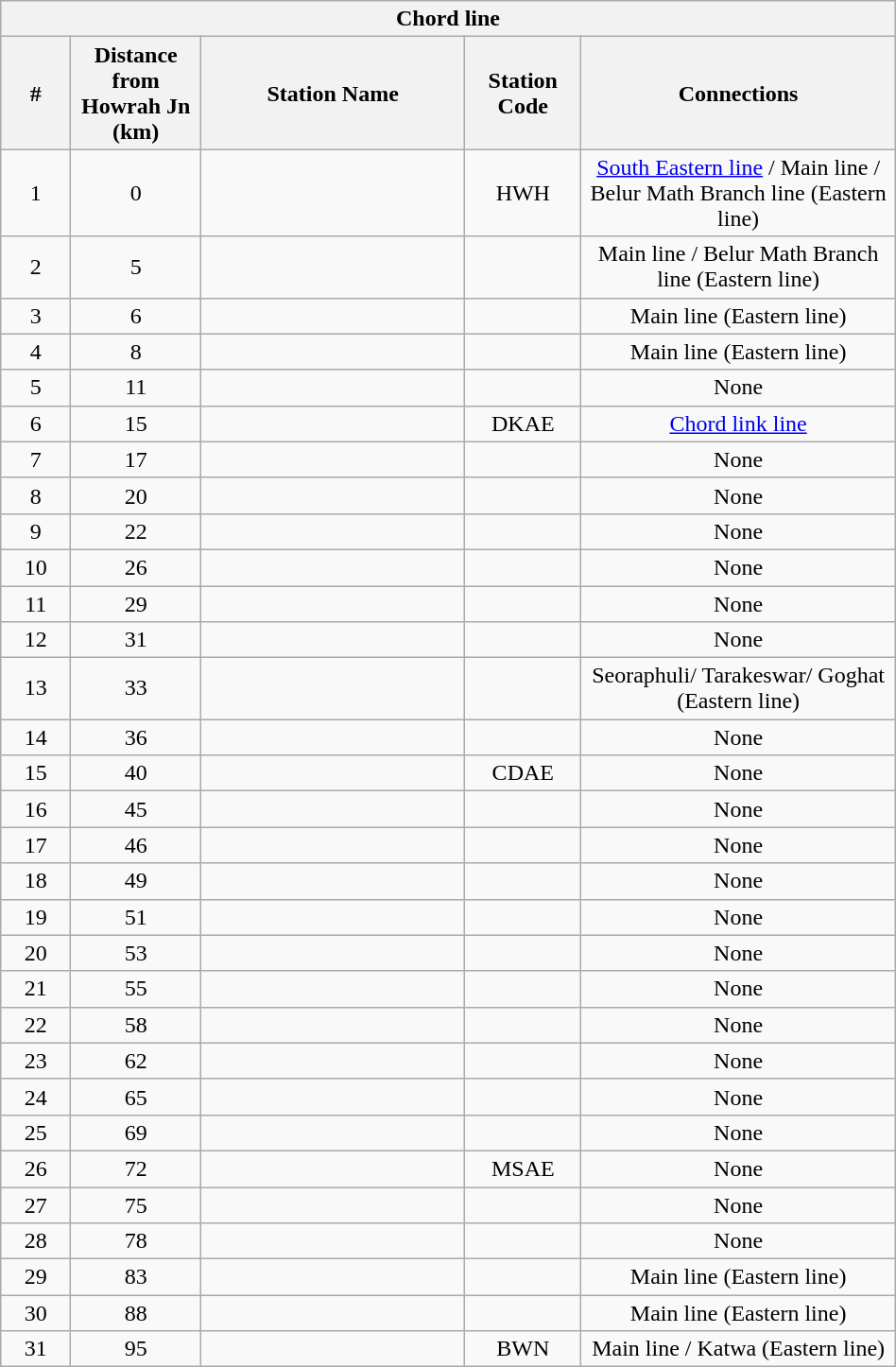<table class="wikitable" style="text-align:center; width:50%;">
<tr>
<th colspan="5"><strong>Chord line</strong></th>
</tr>
<tr>
<th style="width:1%;">#</th>
<th style="width:1%;">Distance from Howrah Jn (km)</th>
<th style="width:5%;">Station Name</th>
<th style="width:1%;">Station Code</th>
<th style="width:5%;">Connections</th>
</tr>
<tr>
<td>1</td>
<td>0</td>
<td><strong></strong></td>
<td>HWH</td>
<td><a href='#'>South Eastern line</a> / Main line / Belur Math Branch line (Eastern line)</td>
</tr>
<tr>
<td>2</td>
<td>5</td>
<td></td>
<td></td>
<td>Main line / Belur Math Branch line (Eastern line)</td>
</tr>
<tr>
<td>3</td>
<td>6</td>
<td></td>
<td></td>
<td>Main line (Eastern line)</td>
</tr>
<tr>
<td>4</td>
<td>8</td>
<td></td>
<td></td>
<td>Main line (Eastern line)</td>
</tr>
<tr>
<td>5</td>
<td>11</td>
<td></td>
<td></td>
<td>None</td>
</tr>
<tr>
<td>6</td>
<td>15</td>
<td><strong></strong></td>
<td>DKAE</td>
<td><a href='#'>Chord link line</a></td>
</tr>
<tr>
<td>7</td>
<td>17</td>
<td></td>
<td></td>
<td>None</td>
</tr>
<tr>
<td>8</td>
<td>20</td>
<td></td>
<td></td>
<td>None</td>
</tr>
<tr>
<td>9</td>
<td>22</td>
<td></td>
<td></td>
<td>None</td>
</tr>
<tr>
<td>10</td>
<td>26</td>
<td></td>
<td></td>
<td>None</td>
</tr>
<tr>
<td>11</td>
<td>29</td>
<td></td>
<td></td>
<td>None</td>
</tr>
<tr>
<td>12</td>
<td>31</td>
<td></td>
<td></td>
<td>None</td>
</tr>
<tr>
<td>13</td>
<td>33</td>
<td></td>
<td></td>
<td>Seoraphuli/ Tarakeswar/ Goghat (Eastern line)</td>
</tr>
<tr>
<td>14</td>
<td>36</td>
<td></td>
<td></td>
<td>None</td>
</tr>
<tr>
<td>15</td>
<td>40</td>
<td><strong></strong></td>
<td>CDAE</td>
<td>None</td>
</tr>
<tr>
<td>16</td>
<td>45</td>
<td></td>
<td></td>
<td>None</td>
</tr>
<tr>
<td>17</td>
<td>46</td>
<td></td>
<td></td>
<td>None</td>
</tr>
<tr>
<td>18</td>
<td>49</td>
<td></td>
<td></td>
<td>None</td>
</tr>
<tr>
<td>19</td>
<td>51</td>
<td></td>
<td></td>
<td>None</td>
</tr>
<tr>
<td>20</td>
<td>53</td>
<td></td>
<td></td>
<td>None</td>
</tr>
<tr>
<td>21</td>
<td>55</td>
<td></td>
<td></td>
<td>None</td>
</tr>
<tr>
<td>22</td>
<td>58</td>
<td></td>
<td></td>
<td>None</td>
</tr>
<tr>
<td>23</td>
<td>62</td>
<td></td>
<td></td>
<td>None</td>
</tr>
<tr>
<td>24</td>
<td>65</td>
<td></td>
<td></td>
<td>None</td>
</tr>
<tr>
<td>25</td>
<td>69</td>
<td></td>
<td></td>
<td>None</td>
</tr>
<tr>
<td>26</td>
<td>72</td>
<td><strong></strong></td>
<td>MSAE</td>
<td>None</td>
</tr>
<tr>
<td>27</td>
<td>75</td>
<td></td>
<td></td>
<td>None</td>
</tr>
<tr>
<td>28</td>
<td>78</td>
<td></td>
<td></td>
<td>None</td>
</tr>
<tr>
<td>29</td>
<td>83</td>
<td></td>
<td></td>
<td>Main line (Eastern line)</td>
</tr>
<tr>
<td>30</td>
<td>88</td>
<td></td>
<td></td>
<td>Main line (Eastern line)</td>
</tr>
<tr>
<td>31</td>
<td>95</td>
<td><strong></strong></td>
<td>BWN</td>
<td>Main line / Katwa (Eastern line)</td>
</tr>
</table>
